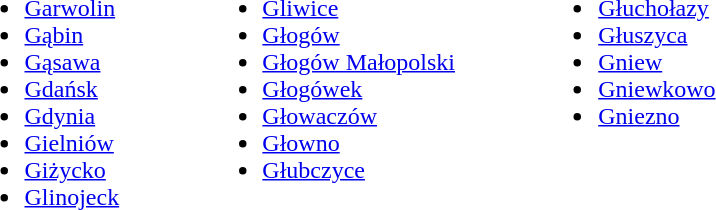<table>
<tr>
<td valign="Top"><br><ul><li><a href='#'>Garwolin</a></li><li><a href='#'>Gąbin</a></li><li><a href='#'>Gąsawa</a></li><li><a href='#'>Gdańsk</a></li><li><a href='#'>Gdynia</a></li><li><a href='#'>Gielniów</a></li><li><a href='#'>Giżycko</a></li><li><a href='#'>Glinojeck</a></li></ul></td>
<td style="width:10%;"></td>
<td valign="Top"><br><ul><li><a href='#'>Gliwice</a></li><li><a href='#'>Głogów</a></li><li><a href='#'>Głogów Małopolski</a></li><li><a href='#'>Głogówek</a></li><li><a href='#'>Głowaczów</a></li><li><a href='#'>Głowno</a></li><li><a href='#'>Głubczyce</a></li></ul></td>
<td style="width:10%;"></td>
<td valign="Top"><br><ul><li><a href='#'>Głuchołazy</a></li><li><a href='#'>Głuszyca</a></li><li><a href='#'>Gniew</a></li><li><a href='#'>Gniewkowo</a></li><li><a href='#'>Gniezno</a></li></ul></td>
</tr>
</table>
